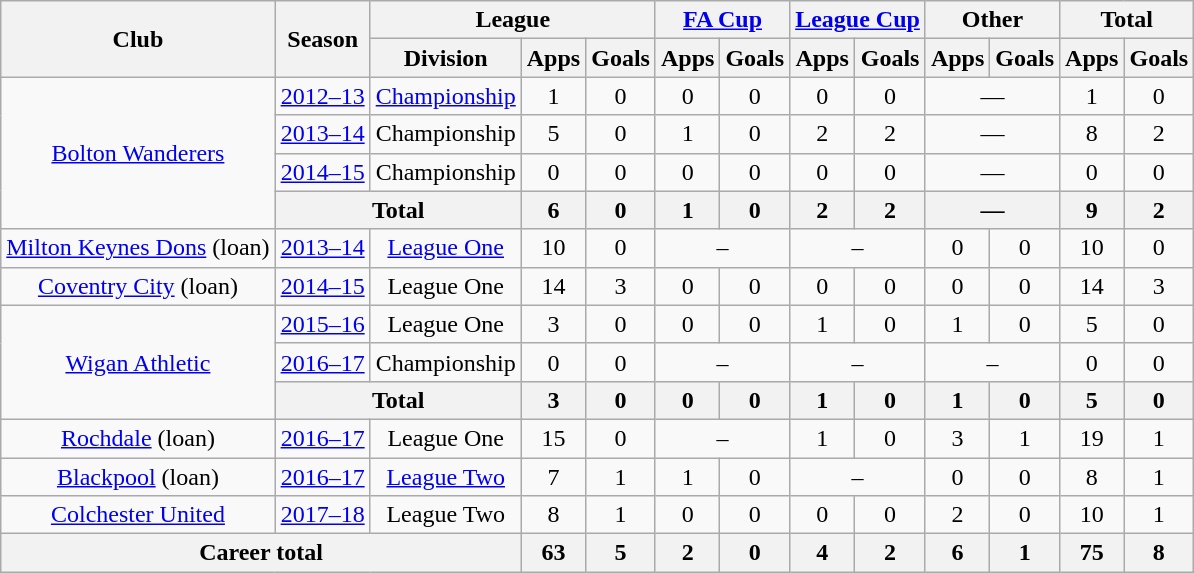<table class=wikitable style="text-align: center;">
<tr>
<th rowspan=2>Club</th>
<th rowspan=2>Season</th>
<th colspan=3>League</th>
<th colspan=2><a href='#'>FA Cup</a></th>
<th colspan=2><a href='#'>League Cup</a></th>
<th colspan=2>Other</th>
<th colspan=2>Total</th>
</tr>
<tr>
<th>Division</th>
<th>Apps</th>
<th>Goals</th>
<th>Apps</th>
<th>Goals</th>
<th>Apps</th>
<th>Goals</th>
<th>Apps</th>
<th>Goals</th>
<th>Apps</th>
<th>Goals</th>
</tr>
<tr>
<td rowspan=4><a href='#'>Bolton Wanderers</a></td>
<td><a href='#'>2012–13</a></td>
<td><a href='#'>Championship</a></td>
<td>1</td>
<td>0</td>
<td>0</td>
<td>0</td>
<td>0</td>
<td>0</td>
<td colspan=2>—</td>
<td>1</td>
<td>0</td>
</tr>
<tr>
<td><a href='#'>2013–14</a></td>
<td>Championship</td>
<td>5</td>
<td>0</td>
<td>1</td>
<td>0</td>
<td>2</td>
<td>2</td>
<td colspan=2>—</td>
<td>8</td>
<td>2</td>
</tr>
<tr>
<td><a href='#'>2014–15</a></td>
<td>Championship</td>
<td>0</td>
<td>0</td>
<td>0</td>
<td>0</td>
<td>0</td>
<td>0</td>
<td colspan=2>—</td>
<td>0</td>
<td>0</td>
</tr>
<tr>
<th colspan=2>Total</th>
<th>6</th>
<th>0</th>
<th>1</th>
<th>0</th>
<th>2</th>
<th>2</th>
<th colspan=2>—</th>
<th>9</th>
<th>2</th>
</tr>
<tr>
<td><a href='#'>Milton Keynes Dons</a> (loan)</td>
<td><a href='#'>2013–14</a></td>
<td><a href='#'>League One</a></td>
<td>10</td>
<td>0</td>
<td colspan=2>–</td>
<td colspan=2>–</td>
<td>0</td>
<td>0</td>
<td>10</td>
<td>0</td>
</tr>
<tr>
<td><a href='#'>Coventry City</a> (loan)</td>
<td><a href='#'>2014–15</a></td>
<td>League One</td>
<td>14</td>
<td>3</td>
<td>0</td>
<td>0</td>
<td>0</td>
<td>0</td>
<td>0</td>
<td>0</td>
<td>14</td>
<td>3</td>
</tr>
<tr>
<td rowspan=3><a href='#'>Wigan Athletic</a></td>
<td><a href='#'>2015–16</a></td>
<td>League One</td>
<td>3</td>
<td>0</td>
<td>0</td>
<td>0</td>
<td>1</td>
<td>0</td>
<td>1</td>
<td>0</td>
<td>5</td>
<td>0</td>
</tr>
<tr>
<td><a href='#'>2016–17</a></td>
<td>Championship</td>
<td>0</td>
<td>0</td>
<td colspan=2>–</td>
<td colspan=2>–</td>
<td colspan=2>–</td>
<td>0</td>
<td>0</td>
</tr>
<tr>
<th colspan=2>Total</th>
<th>3</th>
<th>0</th>
<th>0</th>
<th>0</th>
<th>1</th>
<th>0</th>
<th>1</th>
<th>0</th>
<th>5</th>
<th>0</th>
</tr>
<tr>
<td><a href='#'>Rochdale</a> (loan)</td>
<td><a href='#'>2016–17</a></td>
<td>League One</td>
<td>15</td>
<td>0</td>
<td colspan=2>–</td>
<td>1</td>
<td>0</td>
<td>3</td>
<td>1</td>
<td>19</td>
<td>1</td>
</tr>
<tr>
<td><a href='#'>Blackpool</a> (loan)</td>
<td><a href='#'>2016–17</a></td>
<td><a href='#'>League Two</a></td>
<td>7</td>
<td>1</td>
<td>1</td>
<td>0</td>
<td colspan=2>–</td>
<td>0</td>
<td>0</td>
<td>8</td>
<td>1</td>
</tr>
<tr>
<td><a href='#'>Colchester United</a></td>
<td><a href='#'>2017–18</a></td>
<td>League Two</td>
<td>8</td>
<td>1</td>
<td>0</td>
<td>0</td>
<td>0</td>
<td>0</td>
<td>2</td>
<td>0</td>
<td>10</td>
<td>1</td>
</tr>
<tr>
<th colspan=3>Career total</th>
<th>63</th>
<th>5</th>
<th>2</th>
<th>0</th>
<th>4</th>
<th>2</th>
<th>6</th>
<th>1</th>
<th>75</th>
<th>8</th>
</tr>
</table>
